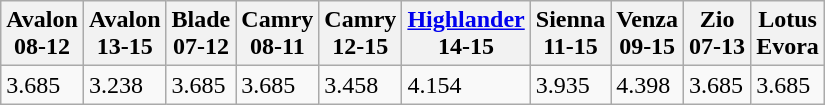<table class="wikitable">
<tr>
<th>Avalon<br>08-12</th>
<th>Avalon<br>13-15</th>
<th>Blade<br>07-12</th>
<th>Camry<br>08-11</th>
<th>Camry<br>12-15</th>
<th><a href='#'>Highlander</a><br>14-15</th>
<th>Sienna<br>11-15</th>
<th>Venza<br>09-15</th>
<th>Zio<br>07-13</th>
<th>Lotus<br>Evora</th>
</tr>
<tr>
<td>3.685</td>
<td>3.238</td>
<td>3.685</td>
<td>3.685</td>
<td>3.458</td>
<td>4.154</td>
<td>3.935</td>
<td>4.398</td>
<td>3.685</td>
<td>3.685</td>
</tr>
</table>
